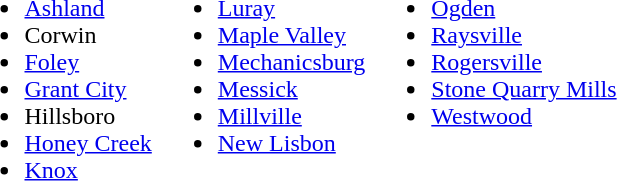<table>
<tr ---- valign="top">
<td><br><ul><li><a href='#'>Ashland</a></li><li>Corwin</li><li><a href='#'>Foley</a></li><li><a href='#'>Grant City</a></li><li>Hillsboro</li><li><a href='#'>Honey Creek</a></li><li><a href='#'>Knox</a></li></ul></td>
<td><br><ul><li><a href='#'>Luray</a></li><li><a href='#'>Maple Valley</a></li><li><a href='#'>Mechanicsburg</a></li><li><a href='#'>Messick</a></li><li><a href='#'>Millville</a></li><li><a href='#'>New Lisbon</a></li></ul></td>
<td><br><ul><li><a href='#'>Ogden</a></li><li><a href='#'>Raysville</a></li><li><a href='#'>Rogersville</a></li><li><a href='#'>Stone Quarry Mills</a></li><li><a href='#'>Westwood</a></li></ul></td>
</tr>
</table>
